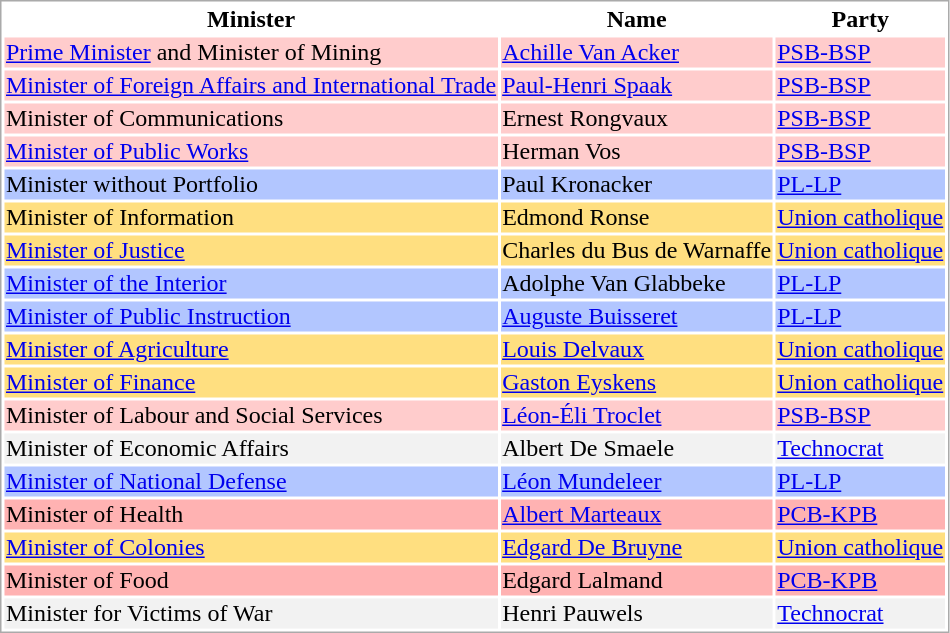<table style="border:1px #aaa solid">
<tr>
<th>Minister</th>
<th>Name</th>
<th>Party</th>
</tr>
<tr bgcolor="#FFCCCC">
<td><a href='#'>Prime Minister</a> and Minister of Mining</td>
<td><a href='#'>Achille Van Acker</a></td>
<td><a href='#'>PSB-BSP</a></td>
</tr>
<tr bgcolor="#FFCCCC">
<td><a href='#'>Minister of Foreign Affairs and International Trade</a></td>
<td><a href='#'>Paul-Henri Spaak</a></td>
<td><a href='#'>PSB-BSP</a></td>
</tr>
<tr bgcolor="#FFCCCC">
<td>Minister of Communications</td>
<td>Ernest Rongvaux</td>
<td><a href='#'>PSB-BSP</a></td>
</tr>
<tr bgcolor="#FFCCCC">
<td><a href='#'>Minister of Public Works</a></td>
<td>Herman Vos</td>
<td><a href='#'>PSB-BSP</a></td>
</tr>
<tr bgcolor="#B2C6FF">
<td>Minister without Portfolio</td>
<td>Paul Kronacker</td>
<td><a href='#'>PL-LP</a></td>
</tr>
<tr bgcolor="#FFDF80">
<td>Minister of Information</td>
<td>Edmond Ronse</td>
<td><a href='#'>Union catholique</a></td>
</tr>
<tr bgcolor="#FFDF80">
<td><a href='#'>Minister of Justice</a></td>
<td>Charles du Bus de Warnaffe</td>
<td><a href='#'>Union catholique</a></td>
</tr>
<tr bgcolor="#B2C6FF">
<td><a href='#'>Minister of the Interior</a></td>
<td>Adolphe Van Glabbeke</td>
<td><a href='#'>PL-LP</a></td>
</tr>
<tr bgcolor="#B2C6FF">
<td><a href='#'>Minister of Public Instruction</a></td>
<td><a href='#'>Auguste Buisseret</a></td>
<td><a href='#'>PL-LP</a></td>
</tr>
<tr bgcolor="#FFDF80">
<td><a href='#'>Minister of Agriculture</a></td>
<td><a href='#'>Louis Delvaux</a></td>
<td><a href='#'>Union catholique</a></td>
</tr>
<tr bgcolor="#FFDF80">
<td><a href='#'>Minister of Finance</a></td>
<td><a href='#'>Gaston Eyskens</a></td>
<td><a href='#'>Union catholique</a></td>
</tr>
<tr bgcolor="#FFCCCC">
<td>Minister of Labour and Social Services</td>
<td><a href='#'>Léon-Éli Troclet</a></td>
<td><a href='#'>PSB-BSP</a></td>
</tr>
<tr bgcolor="F2F2F2">
<td>Minister of Economic Affairs</td>
<td>Albert  De Smaele</td>
<td><a href='#'>Technocrat</a></td>
</tr>
<tr bgcolor="#B2C6FF">
<td><a href='#'>Minister of National Defense</a></td>
<td><a href='#'>Léon Mundeleer</a></td>
<td><a href='#'>PL-LP</a></td>
</tr>
<tr bgcolor="#FFB2B2">
<td>Minister of Health</td>
<td><a href='#'>Albert Marteaux</a></td>
<td><a href='#'>PCB-KPB</a></td>
</tr>
<tr bgcolor="#FFDF80">
<td><a href='#'>Minister of Colonies</a></td>
<td><a href='#'>Edgard De Bruyne</a></td>
<td><a href='#'>Union catholique</a></td>
</tr>
<tr bgcolor="#FFB2B2">
<td>Minister of Food</td>
<td>Edgard Lalmand</td>
<td><a href='#'>PCB-KPB</a></td>
</tr>
<tr bgcolor="F2F2F2">
<td>Minister for Victims of War</td>
<td>Henri Pauwels</td>
<td><a href='#'>Technocrat</a></td>
</tr>
</table>
